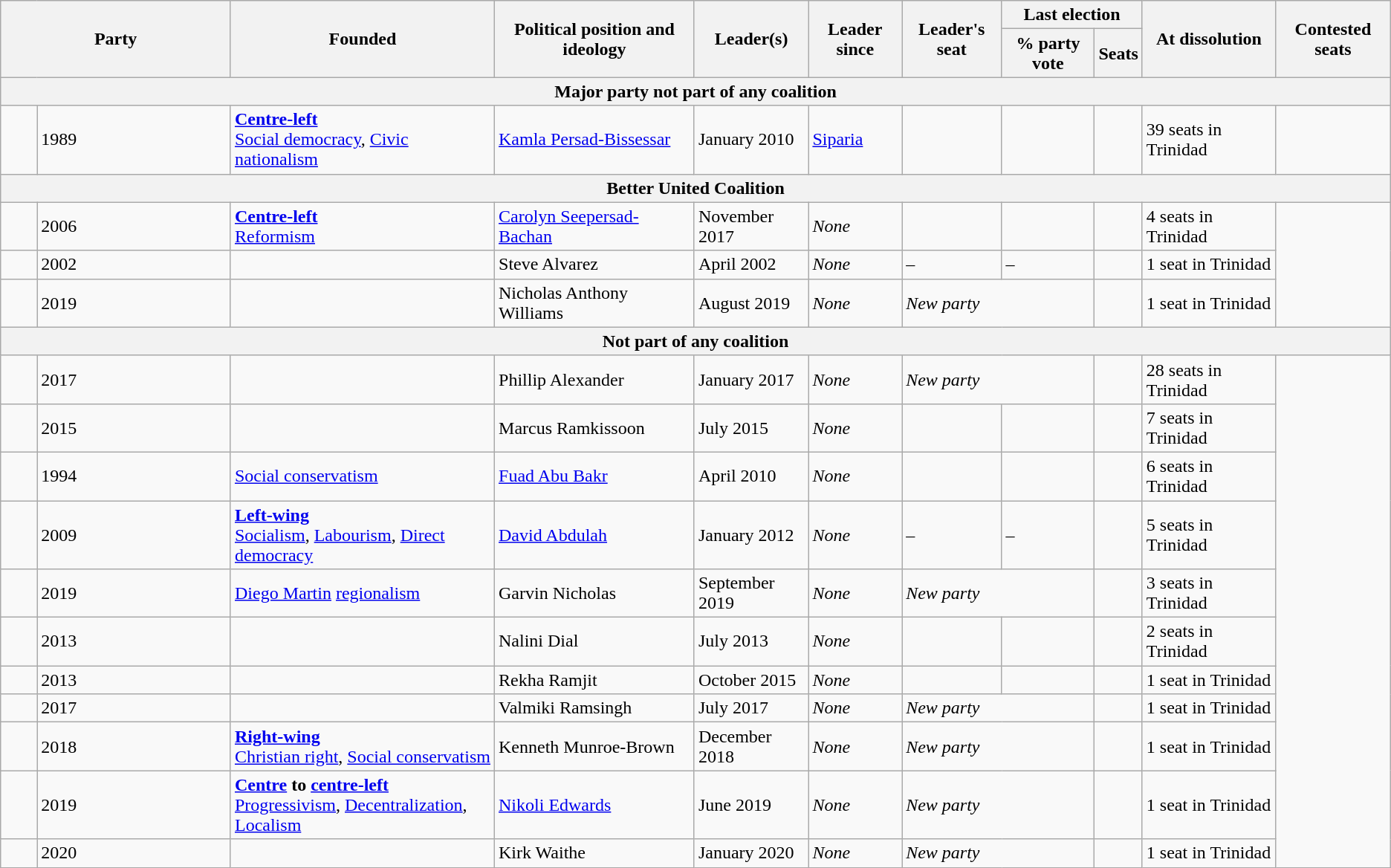<table class="wikitable sortable">
<tr>
<th colspan="2" rowspan="2" style="width:16em;">Party</th>
<th rowspan="2">Founded</th>
<th rowspan="2">Political position and ideology</th>
<th rowspan="2">Leader(s)</th>
<th rowspan="2">Leader since</th>
<th rowspan="2">Leader's seat</th>
<th colspan="2">Last election</th>
<th rowspan="2">At dissolution</th>
<th rowspan="2">Contested seats</th>
</tr>
<tr>
<th>% party vote</th>
<th>Seats</th>
</tr>
<tr>
<th colspan="11" style="text-align: center">Major party not part of any coalition</th>
</tr>
<tr>
<td></td>
<td>1989</td>
<td><a href='#'><strong>Centre-left</strong></a><br><a href='#'>Social democracy</a>, <a href='#'>Civic nationalism</a></td>
<td><a href='#'>Kamla Persad-Bissessar</a></td>
<td>January 2010</td>
<td><a href='#'>Siparia</a></td>
<td></td>
<td></td>
<td></td>
<td>39 seats in Trinidad</td>
</tr>
<tr>
<th colspan="11" style="text-align: center">Better United Coalition</th>
</tr>
<tr>
<td></td>
<td>2006</td>
<td><strong><a href='#'>Centre-left</a></strong><br><a href='#'>Reformism</a></td>
<td><a href='#'>Carolyn Seepersad-Bachan</a></td>
<td>November 2017</td>
<td><em>None</em></td>
<td></td>
<td></td>
<td></td>
<td>4 seats in Trinidad</td>
</tr>
<tr>
<td></td>
<td>2002</td>
<td></td>
<td>Steve Alvarez</td>
<td>April 2002</td>
<td><em>None</em></td>
<td>–</td>
<td>–</td>
<td></td>
<td>1 seat in Trinidad</td>
</tr>
<tr>
<td></td>
<td>2019</td>
<td></td>
<td>Nicholas Anthony Williams </td>
<td>August 2019</td>
<td><em>None</em></td>
<td colspan="2"><em>New party</em></td>
<td></td>
<td>1 seat in Trinidad</td>
</tr>
<tr>
<th colspan="11" style="text-align: center">Not part of any coalition</th>
</tr>
<tr>
<td></td>
<td>2017</td>
<td></td>
<td>Phillip Alexander</td>
<td>January 2017</td>
<td><em>None</em></td>
<td colspan="2"><em>New party</em></td>
<td></td>
<td>28 seats in Trinidad</td>
</tr>
<tr>
<td></td>
<td>2015</td>
<td></td>
<td>Marcus Ramkissoon</td>
<td>July 2015</td>
<td><em>None</em></td>
<td></td>
<td></td>
<td></td>
<td>7 seats in Trinidad</td>
</tr>
<tr>
<td></td>
<td>1994</td>
<td><a href='#'>Social conservatism</a></td>
<td><a href='#'>Fuad Abu Bakr</a></td>
<td>April 2010</td>
<td><em>None</em></td>
<td></td>
<td></td>
<td></td>
<td>6 seats in Trinidad</td>
</tr>
<tr>
<td></td>
<td>2009</td>
<td><strong><a href='#'>Left-wing</a></strong><br><a href='#'>Socialism</a>, <a href='#'>Labourism</a>, <a href='#'>Direct democracy</a></td>
<td><a href='#'>David Abdulah</a></td>
<td>January 2012</td>
<td><em>None</em></td>
<td>–</td>
<td>–</td>
<td></td>
<td>5 seats in Trinidad</td>
</tr>
<tr>
<td></td>
<td>2019</td>
<td><a href='#'>Diego Martin</a> <a href='#'>regionalism</a></td>
<td>Garvin Nicholas </td>
<td>September 2019</td>
<td><em>None</em></td>
<td colspan="2"><em>New party</em></td>
<td></td>
<td>3 seats in Trinidad</td>
</tr>
<tr>
<td></td>
<td>2013</td>
<td></td>
<td>Nalini Dial</td>
<td>July 2013</td>
<td><em>None</em></td>
<td></td>
<td></td>
<td></td>
<td>2 seats in Trinidad</td>
</tr>
<tr>
<td></td>
<td>2013</td>
<td></td>
<td>Rekha Ramjit</td>
<td>October 2015</td>
<td><em>None</em></td>
<td></td>
<td></td>
<td></td>
<td>1 seat in Trinidad</td>
</tr>
<tr>
<td></td>
<td>2017</td>
<td></td>
<td>Valmiki Ramsingh</td>
<td>July 2017</td>
<td><em>None</em></td>
<td colspan="2"><em>New party</em></td>
<td></td>
<td>1 seat in Trinidad</td>
</tr>
<tr>
<td></td>
<td>2018</td>
<td><strong><a href='#'>Right-wing</a></strong><br><a href='#'>Christian right</a>, <a href='#'>Social conservatism</a></td>
<td>Kenneth Munroe-Brown</td>
<td>December 2018</td>
<td><em>None</em></td>
<td colspan="2"><em>New party</em></td>
<td></td>
<td>1 seat in Trinidad</td>
</tr>
<tr>
<td></td>
<td>2019</td>
<td><strong><a href='#'>Centre</a> to <a href='#'>centre-left</a></strong><br><a href='#'>Progressivism</a>, <a href='#'>Decentralization</a>, <a href='#'>Localism</a></td>
<td><a href='#'>Nikoli Edwards</a></td>
<td>June 2019</td>
<td><em>None</em></td>
<td colspan="2"><em>New party</em></td>
<td></td>
<td>1 seat in Trinidad</td>
</tr>
<tr>
<td></td>
<td>2020</td>
<td></td>
<td>Kirk Waithe</td>
<td>January 2020</td>
<td><em>None</em></td>
<td colspan="2"><em>New party</em></td>
<td></td>
<td>1 seat in Trinidad</td>
</tr>
</table>
